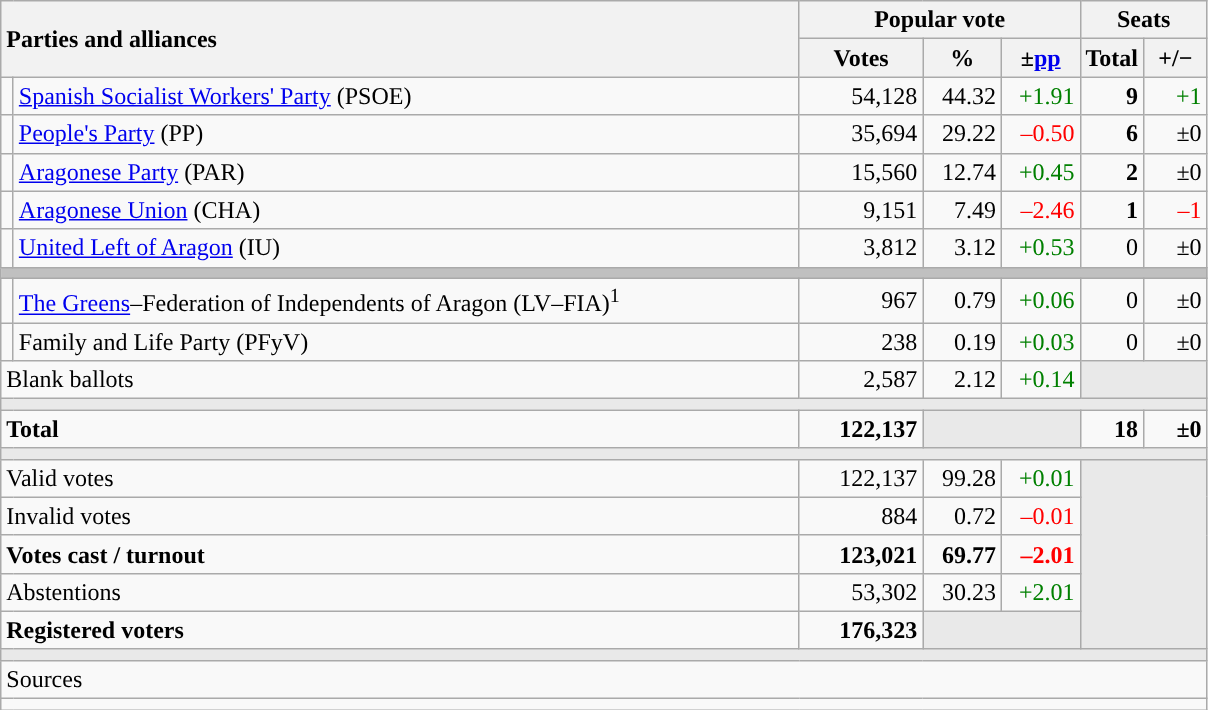<table class="wikitable" style="text-align:right;">
<tr>
<th style="text-align:left;" rowspan="2" colspan="2" width="525">Parties and alliances</th>
<th colspan="3">Popular vote</th>
<th colspan="2">Seats</th>
</tr>
<tr>
<th width="75">Votes</th>
<th width="45">%</th>
<th width="45">±<a href='#'>pp</a></th>
<th width="35">Total</th>
<th width="35">+/−</th>
</tr>
<tr>
<td width="1" style="color:inherit;background:"></td>
<td align="left"><a href='#'>Spanish Socialist Workers' Party</a> (PSOE)</td>
<td>54,128</td>
<td>44.32</td>
<td style="color:green;">+1.91</td>
<td><strong>9</strong></td>
<td style="color:green;">+1</td>
</tr>
<tr>
<td style="color:inherit;background:"></td>
<td align="left"><a href='#'>People's Party</a> (PP)</td>
<td>35,694</td>
<td>29.22</td>
<td style="color:red;">–0.50</td>
<td><strong>6</strong></td>
<td>±0</td>
</tr>
<tr>
<td style="color:inherit;background:"></td>
<td align="left"><a href='#'>Aragonese Party</a> (PAR)</td>
<td>15,560</td>
<td>12.74</td>
<td style="color:green;">+0.45</td>
<td><strong>2</strong></td>
<td>±0</td>
</tr>
<tr>
<td style="color:inherit;background:"></td>
<td align="left"><a href='#'>Aragonese Union</a> (CHA)</td>
<td>9,151</td>
<td>7.49</td>
<td style="color:red;">–2.46</td>
<td><strong>1</strong></td>
<td style="color:red;">–1</td>
</tr>
<tr>
<td style="color:inherit;background:"></td>
<td align="left"><a href='#'>United Left of Aragon</a> (IU)</td>
<td>3,812</td>
<td>3.12</td>
<td style="color:green;">+0.53</td>
<td>0</td>
<td>±0</td>
</tr>
<tr>
<td colspan="7" bgcolor="#C0C0C0"></td>
</tr>
<tr>
<td style="color:inherit;background:"></td>
<td align="left"><a href='#'>The Greens</a>–Federation of Independents of Aragon (LV–FIA)<sup>1</sup></td>
<td>967</td>
<td>0.79</td>
<td style="color:green;">+0.06</td>
<td>0</td>
<td>±0</td>
</tr>
<tr>
<td style="color:inherit;background:"></td>
<td align="left">Family and Life Party (PFyV)</td>
<td>238</td>
<td>0.19</td>
<td style="color:green;">+0.03</td>
<td>0</td>
<td>±0</td>
</tr>
<tr>
<td align="left" colspan="2">Blank ballots</td>
<td>2,587</td>
<td>2.12</td>
<td style="color:green;">+0.14</td>
<td bgcolor="#E9E9E9" colspan="2"></td>
</tr>
<tr>
<td colspan="7" bgcolor="#E9E9E9"></td>
</tr>
<tr style="font-weight:bold;">
<td align="left" colspan="2">Total</td>
<td>122,137</td>
<td bgcolor="#E9E9E9" colspan="2"></td>
<td>18</td>
<td>±0</td>
</tr>
<tr>
<td colspan="7" bgcolor="#E9E9E9"></td>
</tr>
<tr>
<td align="left" colspan="2">Valid votes</td>
<td>122,137</td>
<td>99.28</td>
<td style="color:green;">+0.01</td>
<td bgcolor="#E9E9E9" colspan="2" rowspan="5"></td>
</tr>
<tr>
<td align="left" colspan="2">Invalid votes</td>
<td>884</td>
<td>0.72</td>
<td style="color:red;">–0.01</td>
</tr>
<tr style="font-weight:bold;">
<td align="left" colspan="2">Votes cast / turnout</td>
<td>123,021</td>
<td>69.77</td>
<td style="color:red;">–2.01</td>
</tr>
<tr>
<td align="left" colspan="2">Abstentions</td>
<td>53,302</td>
<td>30.23</td>
<td style="color:green;">+2.01</td>
</tr>
<tr style="font-weight:bold;">
<td align="left" colspan="2">Registered voters</td>
<td>176,323</td>
<td bgcolor="#E9E9E9" colspan="2"></td>
</tr>
<tr>
<td colspan="7" bgcolor="#E9E9E9"></td>
</tr>
<tr>
<td align="left" colspan="7">Sources</td>
</tr>
<tr>
<td colspan="7" style="text-align:left; max-width:790px;"></td>
</tr>
</table>
